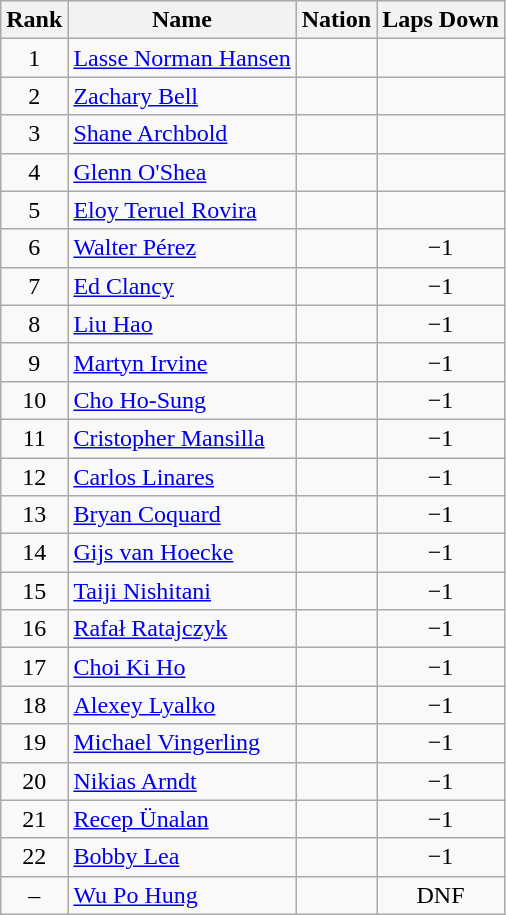<table class="wikitable sortable" style="text-align:center">
<tr>
<th>Rank</th>
<th>Name</th>
<th>Nation</th>
<th>Laps Down</th>
</tr>
<tr>
<td>1</td>
<td align=left><a href='#'>Lasse Norman Hansen</a></td>
<td align=left></td>
<td></td>
</tr>
<tr>
<td>2</td>
<td align=left><a href='#'>Zachary Bell</a></td>
<td align=left></td>
<td></td>
</tr>
<tr>
<td>3</td>
<td align=left><a href='#'>Shane Archbold</a></td>
<td align=left></td>
<td></td>
</tr>
<tr>
<td>4</td>
<td align=left><a href='#'>Glenn O'Shea</a></td>
<td align=left></td>
<td></td>
</tr>
<tr>
<td>5</td>
<td align=left><a href='#'>Eloy Teruel Rovira</a></td>
<td align=left></td>
<td></td>
</tr>
<tr>
<td>6</td>
<td align=left><a href='#'>Walter Pérez</a></td>
<td align=left></td>
<td>−1</td>
</tr>
<tr>
<td>7</td>
<td align=left><a href='#'>Ed Clancy</a></td>
<td align=left></td>
<td>−1</td>
</tr>
<tr>
<td>8</td>
<td align=left><a href='#'>Liu Hao</a></td>
<td align=left></td>
<td>−1</td>
</tr>
<tr>
<td>9</td>
<td align=left><a href='#'>Martyn Irvine</a></td>
<td align=left></td>
<td>−1</td>
</tr>
<tr>
<td>10</td>
<td align=left><a href='#'>Cho Ho-Sung</a></td>
<td align=left></td>
<td>−1</td>
</tr>
<tr>
<td>11</td>
<td align=left><a href='#'>Cristopher Mansilla</a></td>
<td align=left></td>
<td>−1</td>
</tr>
<tr>
<td>12</td>
<td align=left><a href='#'>Carlos Linares</a></td>
<td align=left></td>
<td>−1</td>
</tr>
<tr>
<td>13</td>
<td align=left><a href='#'>Bryan Coquard</a></td>
<td align=left></td>
<td>−1</td>
</tr>
<tr>
<td>14</td>
<td align=left><a href='#'>Gijs van Hoecke</a></td>
<td align=left></td>
<td>−1</td>
</tr>
<tr>
<td>15</td>
<td align=left><a href='#'>Taiji Nishitani</a></td>
<td align=left></td>
<td>−1</td>
</tr>
<tr>
<td>16</td>
<td align=left><a href='#'>Rafał Ratajczyk</a></td>
<td align=left></td>
<td>−1</td>
</tr>
<tr>
<td>17</td>
<td align=left><a href='#'>Choi Ki Ho</a></td>
<td align=left></td>
<td>−1</td>
</tr>
<tr>
<td>18</td>
<td align=left><a href='#'>Alexey Lyalko</a></td>
<td align=left></td>
<td>−1</td>
</tr>
<tr>
<td>19</td>
<td align=left><a href='#'>Michael Vingerling</a></td>
<td align=left></td>
<td>−1</td>
</tr>
<tr>
<td>20</td>
<td align=left><a href='#'>Nikias Arndt</a></td>
<td align=left></td>
<td>−1</td>
</tr>
<tr>
<td>21</td>
<td align=left><a href='#'>Recep Ünalan</a></td>
<td align=left></td>
<td>−1</td>
</tr>
<tr>
<td>22</td>
<td align=left><a href='#'>Bobby Lea</a></td>
<td align=left></td>
<td>−1</td>
</tr>
<tr>
<td>–</td>
<td align=left><a href='#'>Wu Po Hung</a></td>
<td align=left></td>
<td>DNF</td>
</tr>
</table>
